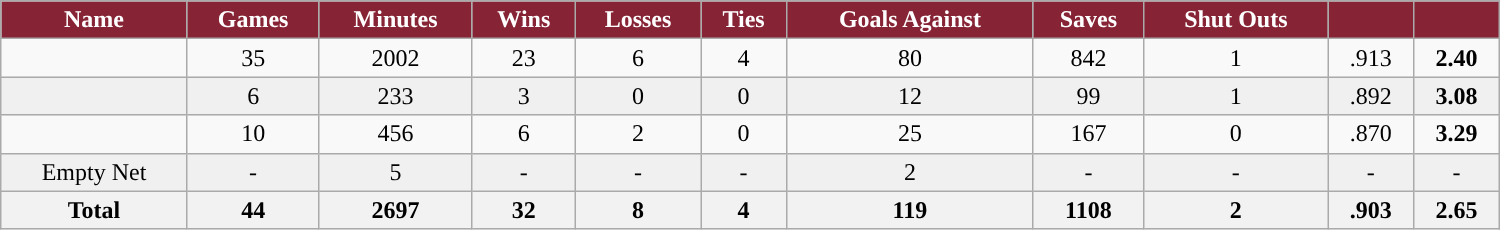<table class="wikitable sortable" width ="1000">
<tr align="center">
<th style="color:white; background:#862334; ">Name</th>
<th style="color:white; background:#862334; ">Games</th>
<th style="color:white; background:#862334; ">Minutes</th>
<th style="color:white; background:#862334; ">Wins</th>
<th style="color:white; background:#862334; ">Losses</th>
<th style="color:white; background:#862334; ">Ties</th>
<th style="color:white; background:#862334; ">Goals Against</th>
<th style="color:white; background:#862334; ">Saves</th>
<th style="color:white; background:#862334; ">Shut Outs</th>
<th style="color:white; background:#862334; "><a href='#'></a></th>
<th style="color:white; background:#862334; "><a href='#'></a></th>
</tr>
<tr align="center">
<td></td>
<td>35</td>
<td>2002</td>
<td>23</td>
<td>6</td>
<td>4</td>
<td>80</td>
<td>842</td>
<td>1</td>
<td>.913</td>
<td><strong>2.40</strong></td>
</tr>
<tr align="center" bgcolor="#f0f0f0">
<td></td>
<td>6</td>
<td>233</td>
<td>3</td>
<td>0</td>
<td>0</td>
<td>12</td>
<td>99</td>
<td>1</td>
<td>.892</td>
<td><strong>3.08</strong></td>
</tr>
<tr align="center">
<td></td>
<td>10</td>
<td>456</td>
<td>6</td>
<td>2</td>
<td>0</td>
<td>25</td>
<td>167</td>
<td>0</td>
<td>.870</td>
<td><strong>3.29</strong></td>
</tr>
<tr align="center" bgcolor="#f0f0f0">
<td>Empty Net</td>
<td>-</td>
<td>5</td>
<td>-</td>
<td>-</td>
<td>-</td>
<td>2</td>
<td>-</td>
<td>-</td>
<td>-</td>
<td>-</td>
</tr>
<tr>
<th>Total</th>
<th>44</th>
<th>2697</th>
<th>32</th>
<th>8</th>
<th>4</th>
<th>119</th>
<th>1108</th>
<th>2</th>
<th>.903</th>
<th><strong>2.65</strong></th>
</tr>
</table>
